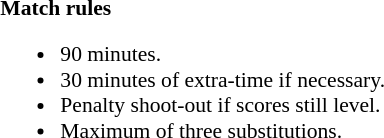<table width=82% style="font-size: 90%">
<tr>
<td width=50% valign=top></td>
<td style="width:60%; vertical-align:top;"><br><strong>Match rules</strong><ul><li>90 minutes.</li><li>30 minutes of extra-time if necessary.</li><li>Penalty shoot-out if scores still level.</li><li>Maximum of three substitutions.</li></ul></td>
</tr>
</table>
